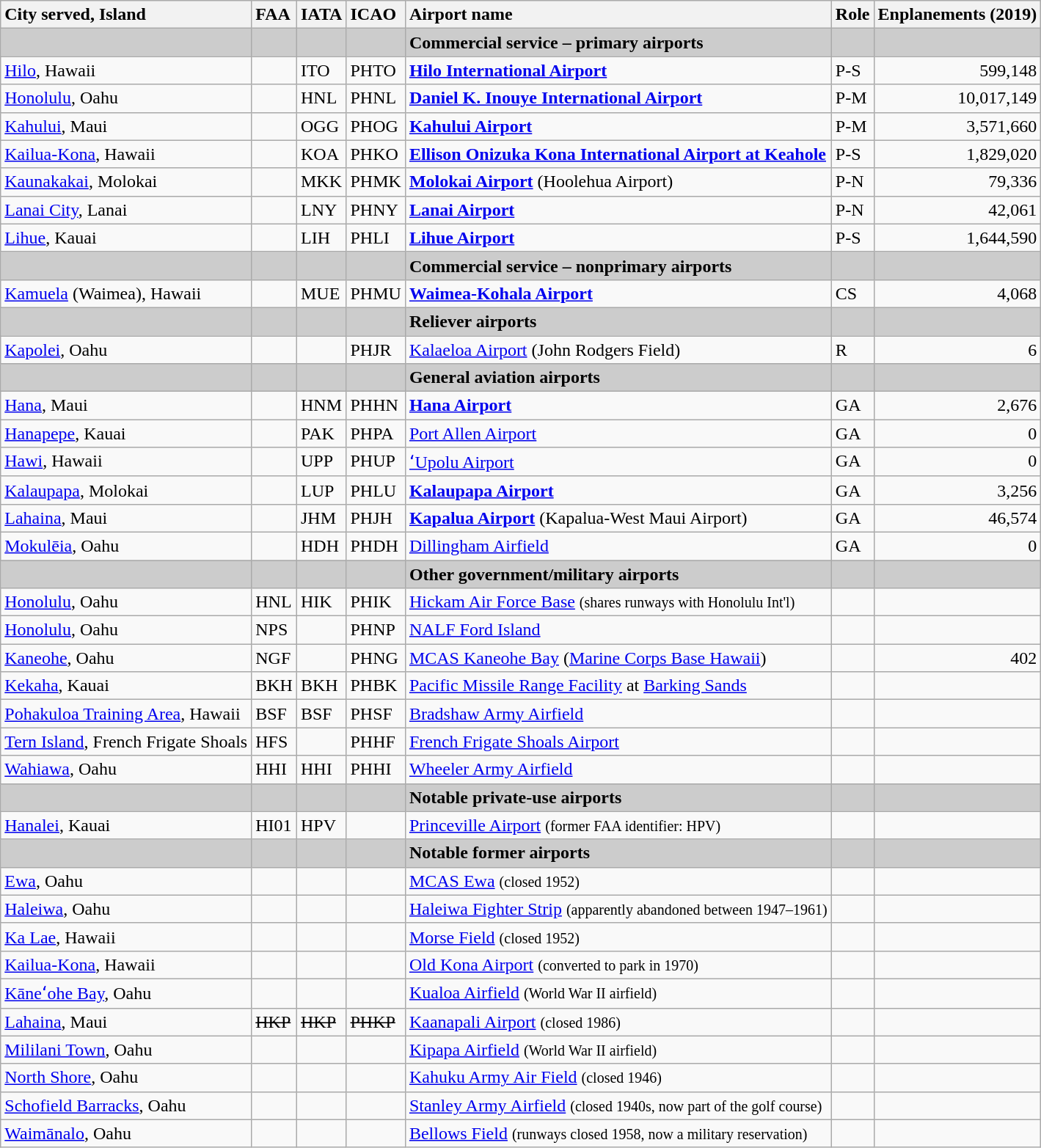<table class="wikitable sortable">
<tr valign=baseline>
<th style="white-space:nowrap; text-align:left;">City served, Island</th>
<th style="white-space:nowrap; text-align:left;">FAA</th>
<th style="white-space:nowrap; text-align:left;">IATA</th>
<th style="white-space:nowrap; text-align:left;">ICAO</th>
<th style="white-space:nowrap; text-align:left;">Airport name</th>
<th style="white-space:nowrap; text-align:left;">Role</th>
<th style="white-space:nowrap; text-align:right;">Enplanements (2019)</th>
</tr>
<tr style="background:#CCCCCC;">
<td></td>
<td></td>
<td></td>
<td></td>
<td><strong>Commercial service – primary airports</strong></td>
<td></td>
<td><br><onlyinclude></td>
</tr>
<tr valign=top>
<td><a href='#'>Hilo</a>, Hawaii</td>
<td></td>
<td>ITO</td>
<td>PHTO</td>
<td><strong><a href='#'>Hilo International Airport</a></strong></td>
<td>P-S</td>
<td align=right>599,148</td>
</tr>
<tr valign=top>
<td><a href='#'>Honolulu</a>, Oahu</td>
<td></td>
<td>HNL</td>
<td>PHNL</td>
<td><strong><a href='#'>Daniel K. Inouye International Airport</a></strong></td>
<td>P-M</td>
<td align=right>10,017,149</td>
</tr>
<tr valign=top>
<td><a href='#'>Kahului</a>, Maui</td>
<td></td>
<td>OGG</td>
<td>PHOG</td>
<td><strong><a href='#'>Kahului Airport</a></strong></td>
<td>P-M</td>
<td align=right>3,571,660</td>
</tr>
<tr valign=top>
<td><a href='#'>Kailua-Kona</a>, Hawaii</td>
<td></td>
<td>KOA</td>
<td>PHKO</td>
<td><strong><a href='#'>Ellison Onizuka Kona International Airport at Keahole</a></strong></td>
<td>P-S</td>
<td align=right>1,829,020</td>
</tr>
<tr valign=top>
<td><a href='#'>Kaunakakai</a>, Molokai</td>
<td></td>
<td>MKK</td>
<td>PHMK</td>
<td><strong><a href='#'>Molokai Airport</a></strong> (Hoolehua Airport)</td>
<td>P-N</td>
<td align=right>79,336</td>
</tr>
<tr valign=top>
<td><a href='#'>Lanai City</a>, Lanai</td>
<td></td>
<td>LNY</td>
<td>PHNY</td>
<td><strong><a href='#'>Lanai Airport</a></strong></td>
<td>P-N</td>
<td align=right>42,061</td>
</tr>
<tr valign=top>
<td><a href='#'>Lihue</a>, Kauai</td>
<td></td>
<td>LIH</td>
<td>PHLI</td>
<td><strong><a href='#'>Lihue Airport</a></strong></td>
<td>P-S</td>
<td align=right>1,644,590<br></onlyinclude></td>
</tr>
<tr style="background:#CCCCCC;">
<td></td>
<td></td>
<td></td>
<td></td>
<td><strong>Commercial service – nonprimary airports</strong></td>
<td></td>
<td></td>
</tr>
<tr valign="top">
<td><a href='#'>Kamuela</a> (Waimea), Hawaii</td>
<td></td>
<td>MUE</td>
<td>PHMU</td>
<td><strong><a href='#'>Waimea-Kohala Airport</a></strong></td>
<td>CS</td>
<td align="right">4,068</td>
</tr>
<tr style="background:#CCCCCC;">
<td></td>
<td></td>
<td></td>
<td></td>
<td><strong>Reliever airports</strong></td>
<td></td>
<td></td>
</tr>
<tr valign="top">
<td><a href='#'>Kapolei</a>, Oahu</td>
<td></td>
<td></td>
<td>PHJR</td>
<td><a href='#'>Kalaeloa Airport</a> (John Rodgers Field)</td>
<td>R</td>
<td align="right">6</td>
</tr>
<tr style="background:#CCCCCC;">
<td></td>
<td></td>
<td></td>
<td></td>
<td><strong>General aviation airports</strong></td>
<td></td>
<td></td>
</tr>
<tr valign="top">
<td><a href='#'>Hana</a>, Maui</td>
<td></td>
<td>HNM</td>
<td>PHHN</td>
<td><strong><a href='#'>Hana Airport</a></strong></td>
<td>GA</td>
<td align="right">2,676</td>
</tr>
<tr valign="top">
<td><a href='#'>Hanapepe</a>, Kauai</td>
<td></td>
<td>PAK</td>
<td>PHPA</td>
<td><a href='#'>Port Allen Airport</a></td>
<td>GA</td>
<td align="right">0</td>
</tr>
<tr valign="top">
<td><a href='#'>Hawi</a>, Hawaii</td>
<td></td>
<td>UPP</td>
<td>PHUP</td>
<td><a href='#'>ʻUpolu Airport</a></td>
<td>GA</td>
<td align="right">0</td>
</tr>
<tr valign="top">
<td><a href='#'>Kalaupapa</a>, Molokai</td>
<td></td>
<td>LUP</td>
<td>PHLU</td>
<td><strong><a href='#'>Kalaupapa Airport</a></strong></td>
<td>GA</td>
<td align="right">3,256</td>
</tr>
<tr valign="top">
<td><a href='#'>Lahaina</a>, Maui</td>
<td></td>
<td>JHM</td>
<td>PHJH</td>
<td><strong><a href='#'>Kapalua Airport</a></strong> (Kapalua-West Maui Airport)</td>
<td>GA</td>
<td align="right">46,574</td>
</tr>
<tr valign="top">
<td><a href='#'>Mokulēia</a>, Oahu</td>
<td></td>
<td>HDH</td>
<td>PHDH</td>
<td><a href='#'>Dillingham Airfield</a></td>
<td>GA</td>
<td align="right">0</td>
</tr>
<tr style="background:#CCCCCC;">
<td></td>
<td></td>
<td></td>
<td></td>
<td><strong>Other government/military airports</strong></td>
<td></td>
<td></td>
</tr>
<tr valign=top>
<td><a href='#'>Honolulu</a>, Oahu</td>
<td>HNL</td>
<td>HIK </td>
<td>PHIK </td>
<td><a href='#'>Hickam Air Force Base</a> <small>(shares runways with Honolulu Int'l)</small></td>
<td></td>
<td></td>
</tr>
<tr valign=top>
<td><a href='#'>Honolulu</a>, Oahu</td>
<td>NPS</td>
<td></td>
<td>PHNP</td>
<td><a href='#'>NALF Ford Island</a></td>
<td></td>
<td></td>
</tr>
<tr valign=top>
<td><a href='#'>Kaneohe</a>, Oahu</td>
<td>NGF</td>
<td></td>
<td>PHNG</td>
<td><a href='#'>MCAS Kaneohe Bay</a> (<a href='#'>Marine Corps Base Hawaii</a>)</td>
<td></td>
<td align=right>402</td>
</tr>
<tr valign=top>
<td><a href='#'>Kekaha</a>, Kauai</td>
<td>BKH</td>
<td>BKH</td>
<td>PHBK</td>
<td><a href='#'>Pacific Missile Range Facility</a> at <a href='#'>Barking Sands</a></td>
<td></td>
<td></td>
</tr>
<tr valign=top>
<td><a href='#'>Pohakuloa Training Area</a>, Hawaii</td>
<td>BSF</td>
<td>BSF</td>
<td>PHSF</td>
<td><a href='#'>Bradshaw Army Airfield</a></td>
<td></td>
<td></td>
</tr>
<tr valign=top>
<td><a href='#'>Tern Island</a>, French Frigate Shoals</td>
<td>HFS</td>
<td></td>
<td>PHHF</td>
<td><a href='#'>French Frigate Shoals Airport</a></td>
<td></td>
<td></td>
</tr>
<tr valign=top>
<td><a href='#'>Wahiawa</a>, Oahu</td>
<td>HHI</td>
<td>HHI</td>
<td>PHHI</td>
<td><a href='#'>Wheeler Army Airfield</a></td>
<td></td>
<td></td>
</tr>
<tr style="background:#CCCCCC;">
<td></td>
<td></td>
<td></td>
<td></td>
<td><strong>Notable private-use airports</strong></td>
<td></td>
<td></td>
</tr>
<tr valign=top>
<td><a href='#'>Hanalei</a>, Kauai</td>
<td>HI01 </td>
<td>HPV</td>
<td></td>
<td><a href='#'>Princeville Airport</a> <small>(former FAA identifier: HPV)</small></td>
<td></td>
<td></td>
</tr>
<tr style="background:#CCCCCC;">
<td></td>
<td></td>
<td></td>
<td></td>
<td><strong>Notable former airports</strong></td>
<td></td>
<td></td>
</tr>
<tr valign=top>
<td><a href='#'>Ewa</a>, Oahu</td>
<td></td>
<td></td>
<td></td>
<td><a href='#'>MCAS Ewa</a> <small>(closed 1952)</small></td>
<td></td>
<td></td>
</tr>
<tr valign=top>
<td><a href='#'>Haleiwa</a>, Oahu</td>
<td></td>
<td></td>
<td></td>
<td><a href='#'>Haleiwa Fighter Strip</a> <small>(apparently abandoned between 1947–1961)</small></td>
<td></td>
<td></td>
</tr>
<tr valign=top>
<td><a href='#'>Ka Lae</a>, Hawaii</td>
<td></td>
<td></td>
<td></td>
<td><a href='#'>Morse Field</a> <small>(closed 1952)</small></td>
<td></td>
<td></td>
</tr>
<tr valign=top>
<td><a href='#'>Kailua-Kona</a>, Hawaii</td>
<td></td>
<td></td>
<td></td>
<td><a href='#'>Old Kona Airport</a> <small>(converted to park in 1970)</small></td>
<td></td>
<td></td>
</tr>
<tr valign=top>
<td><a href='#'>Kāneʻohe Bay</a>, Oahu</td>
<td></td>
<td></td>
<td></td>
<td><a href='#'>Kualoa Airfield</a> <small>(World War II airfield)</small></td>
<td></td>
</tr>
<tr valign=top>
<td><a href='#'>Lahaina</a>, Maui</td>
<td><s>HKP</s></td>
<td><s>HKP</s></td>
<td><s>PHKP</s></td>
<td><a href='#'>Kaanapali Airport</a> <small>(closed 1986)</small></td>
<td></td>
<td></td>
</tr>
<tr valign=top>
<td><a href='#'>Mililani Town</a>, Oahu</td>
<td></td>
<td></td>
<td></td>
<td><a href='#'>Kipapa Airfield</a> <small>(World War II airfield)</small></td>
<td></td>
<td></td>
</tr>
<tr valign=top>
<td><a href='#'>North Shore</a>, Oahu</td>
<td></td>
<td></td>
<td></td>
<td><a href='#'>Kahuku Army Air Field</a> <small>(closed 1946)</small></td>
<td></td>
<td></td>
</tr>
<tr valign=top>
<td><a href='#'>Schofield Barracks</a>, Oahu</td>
<td></td>
<td></td>
<td></td>
<td><a href='#'>Stanley Army Airfield</a> <small>(closed 1940s, now part of the golf course)</small></td>
<td></td>
<td></td>
</tr>
<tr valign=top>
<td><a href='#'>Waimānalo</a>, Oahu</td>
<td></td>
<td></td>
<td></td>
<td><a href='#'>Bellows Field</a> <small>(runways closed 1958, now a military reservation)</small></td>
<td></td>
<td></td>
</tr>
</table>
